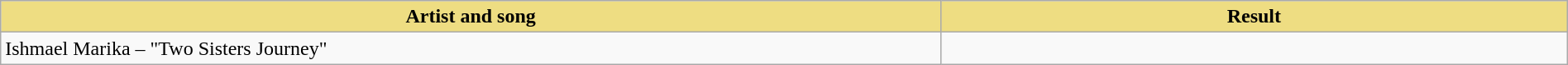<table class="wikitable" width=100%>
<tr>
<th style="width:15%;background:#EEDD82;">Artist and song</th>
<th style="width:10%;background:#EEDD82;">Result</th>
</tr>
<tr>
<td>Ishmael Marika – "Two Sisters Journey"</td>
<td></td>
</tr>
</table>
